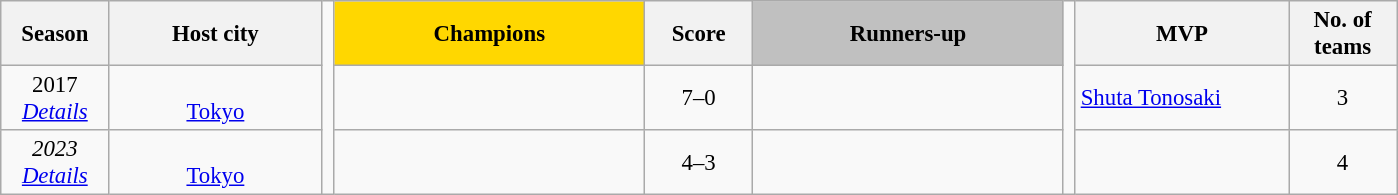<table class="wikitable" style="font-size:95%; text-align:center;">
<tr>
<th scope="col" style="width:65px;">Season</th>
<th scope="col" style="width:135px;">Host city</th>
<td style="width:1px;" rowspan=3></td>
<th scope="col" style="width:200px; background:gold;">Champions</th>
<th scope="col" style="width:65px;">Score</th>
<th scope="col" style="width:200px; background:silver;">Runners-up</th>
<td style="width:1px;" rowspan=3></td>
<th scope="col" style="width:135px;">MVP</th>
<th scope="col" style="width:65px;">No. of teams</th>
</tr>
<tr>
<td>2017<br><em><a href='#'>Details</a></em></td>
<td><br><a href='#'>Tokyo</a></td>
<td></td>
<td>7–0</td>
<td></td>
<td style="text-align:left"> <a href='#'>Shuta Tonosaki</a></td>
<td>3</td>
</tr>
<tr>
<td><em>2023</em><br><em><a href='#'>Details</a></em></td>
<td><br><a href='#'>Tokyo</a></td>
<td></td>
<td>4–3</td>
<td></td>
<td style="text-align:left"></td>
<td>4</td>
</tr>
</table>
